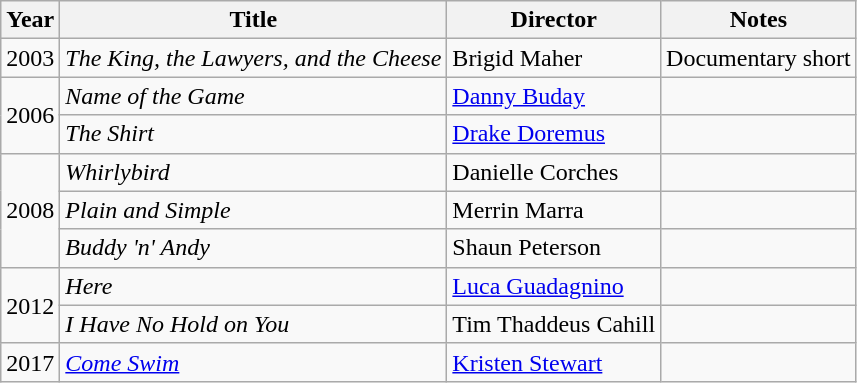<table class="wikitable">
<tr>
<th>Year</th>
<th>Title</th>
<th>Director</th>
<th>Notes</th>
</tr>
<tr>
<td>2003</td>
<td><em>The King, the Lawyers, and the Cheese</em></td>
<td>Brigid Maher</td>
<td>Documentary short</td>
</tr>
<tr>
<td rowspan=2>2006</td>
<td><em>Name of the Game</em></td>
<td><a href='#'>Danny Buday</a></td>
<td></td>
</tr>
<tr>
<td><em>The Shirt</em></td>
<td><a href='#'>Drake Doremus</a></td>
<td></td>
</tr>
<tr>
<td rowspan=3>2008</td>
<td><em>Whirlybird</em></td>
<td>Danielle Corches</td>
<td></td>
</tr>
<tr>
<td><em>Plain and Simple</em></td>
<td>Merrin Marra</td>
<td></td>
</tr>
<tr>
<td><em>Buddy 'n' Andy</em></td>
<td>Shaun Peterson</td>
<td></td>
</tr>
<tr>
<td rowspan=2>2012</td>
<td><em>Here</em></td>
<td><a href='#'>Luca Guadagnino</a></td>
<td></td>
</tr>
<tr>
<td><em>I Have No Hold on You</em></td>
<td>Tim Thaddeus Cahill</td>
<td></td>
</tr>
<tr>
<td>2017</td>
<td><em><a href='#'>Come Swim</a></em></td>
<td><a href='#'>Kristen Stewart</a></td>
<td></td>
</tr>
</table>
